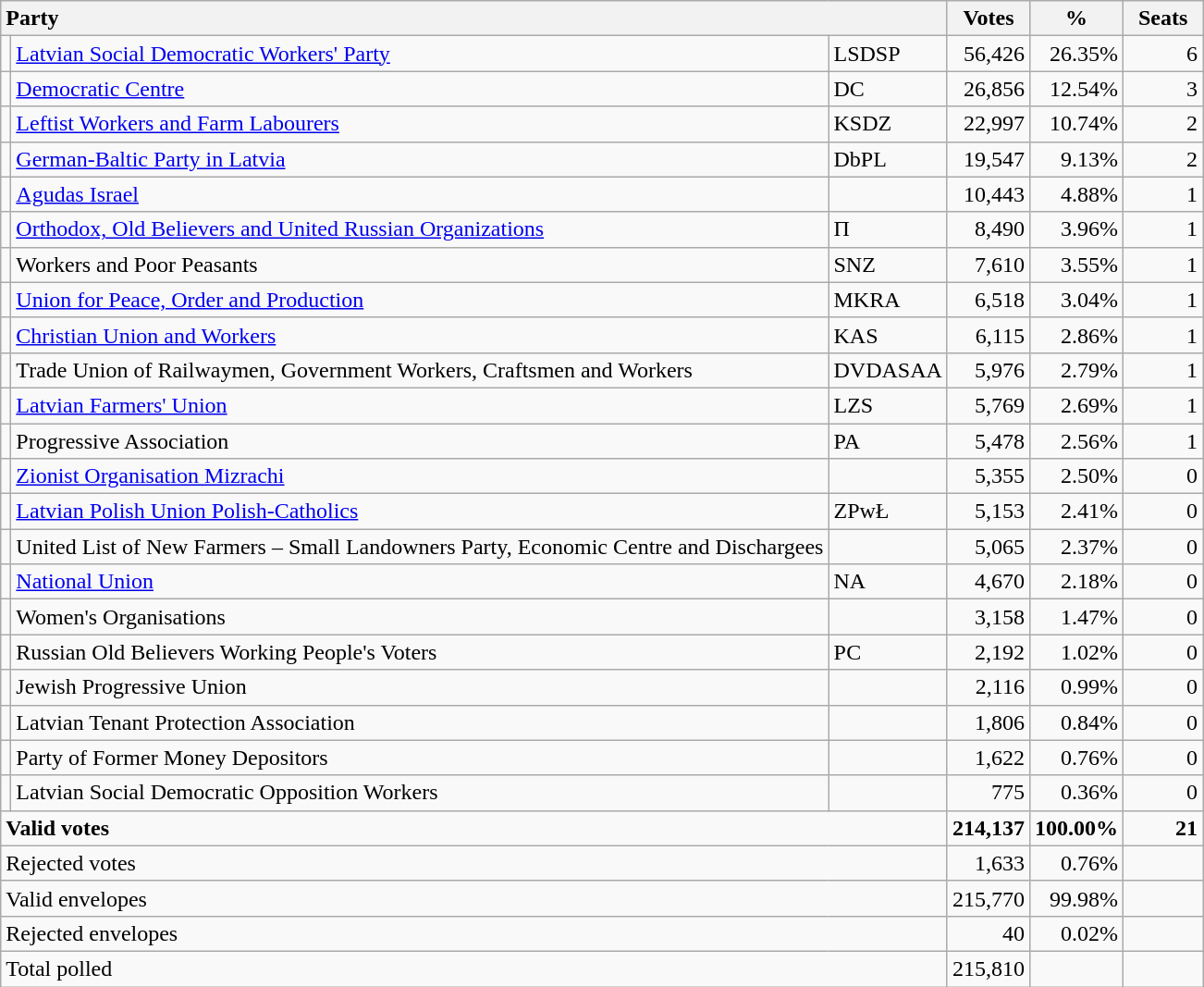<table class="wikitable" border="1" style="text-align:right;">
<tr>
<th style="text-align:left;" colspan=3>Party</th>
<th align=center width="50">Votes</th>
<th align=center width="50">%</th>
<th align=center width="50">Seats</th>
</tr>
<tr>
<td></td>
<td align=left style="white-space: nowrap;"><a href='#'>Latvian Social Democratic Workers' Party</a></td>
<td align=left>LSDSP</td>
<td>56,426</td>
<td>26.35%</td>
<td>6</td>
</tr>
<tr>
<td></td>
<td align=left><a href='#'>Democratic Centre</a></td>
<td align=left>DC</td>
<td>26,856</td>
<td>12.54%</td>
<td>3</td>
</tr>
<tr>
<td></td>
<td align=left><a href='#'>Leftist Workers and Farm Labourers</a></td>
<td align=left>KSDZ</td>
<td>22,997</td>
<td>10.74%</td>
<td>2</td>
</tr>
<tr>
<td></td>
<td align=left><a href='#'>German-Baltic Party in Latvia</a></td>
<td align=left>DbPL</td>
<td>19,547</td>
<td>9.13%</td>
<td>2</td>
</tr>
<tr>
<td></td>
<td align=left><a href='#'>Agudas Israel</a></td>
<td align=left></td>
<td>10,443</td>
<td>4.88%</td>
<td>1</td>
</tr>
<tr>
<td></td>
<td align=left><a href='#'>Orthodox, Old Believers and United Russian Organizations</a></td>
<td align=left>П</td>
<td>8,490</td>
<td>3.96%</td>
<td>1</td>
</tr>
<tr>
<td></td>
<td align=left>Workers and Poor Peasants</td>
<td align=left>SNZ</td>
<td>7,610</td>
<td>3.55%</td>
<td>1</td>
</tr>
<tr>
<td></td>
<td align=left><a href='#'>Union for Peace, Order and Production</a></td>
<td align=left>MKRA</td>
<td>6,518</td>
<td>3.04%</td>
<td>1</td>
</tr>
<tr>
<td></td>
<td align=left><a href='#'>Christian Union and Workers</a></td>
<td align=left>KAS</td>
<td>6,115</td>
<td>2.86%</td>
<td>1</td>
</tr>
<tr>
<td></td>
<td align=left>Trade Union of Railwaymen, Government Workers, Craftsmen and Workers</td>
<td align=left>DVDASAA</td>
<td>5,976</td>
<td>2.79%</td>
<td>1</td>
</tr>
<tr>
<td></td>
<td align=left><a href='#'>Latvian Farmers' Union</a></td>
<td align=left>LZS</td>
<td>5,769</td>
<td>2.69%</td>
<td>1</td>
</tr>
<tr>
<td></td>
<td align=left>Progressive Association</td>
<td align=left>PA</td>
<td>5,478</td>
<td>2.56%</td>
<td>1</td>
</tr>
<tr>
<td></td>
<td align=left><a href='#'>Zionist Organisation Mizrachi</a></td>
<td align=left></td>
<td>5,355</td>
<td>2.50%</td>
<td>0</td>
</tr>
<tr>
<td></td>
<td align=left><a href='#'>Latvian Polish Union Polish-Catholics</a></td>
<td align=left>ZPwŁ</td>
<td>5,153</td>
<td>2.41%</td>
<td>0</td>
</tr>
<tr>
<td></td>
<td align=left>United List of New Farmers – Small Landowners Party, Economic Centre and Dischargees</td>
<td align=left></td>
<td>5,065</td>
<td>2.37%</td>
<td>0</td>
</tr>
<tr>
<td></td>
<td align=left><a href='#'>National Union</a></td>
<td align=left>NA</td>
<td>4,670</td>
<td>2.18%</td>
<td>0</td>
</tr>
<tr>
<td></td>
<td align=left>Women's Organisations</td>
<td align=left></td>
<td>3,158</td>
<td>1.47%</td>
<td>0</td>
</tr>
<tr>
<td></td>
<td align=left>Russian Old Believers Working People's Voters</td>
<td align=left>РС</td>
<td>2,192</td>
<td>1.02%</td>
<td>0</td>
</tr>
<tr>
<td></td>
<td align=left>Jewish Progressive Union</td>
<td align=left></td>
<td>2,116</td>
<td>0.99%</td>
<td>0</td>
</tr>
<tr>
<td></td>
<td align=left>Latvian Tenant Protection Association</td>
<td align=left></td>
<td>1,806</td>
<td>0.84%</td>
<td>0</td>
</tr>
<tr>
<td></td>
<td align=left>Party of Former Money Depositors</td>
<td align=left></td>
<td>1,622</td>
<td>0.76%</td>
<td>0</td>
</tr>
<tr>
<td></td>
<td align=left>Latvian Social Democratic Opposition Workers</td>
<td align=left></td>
<td>775</td>
<td>0.36%</td>
<td>0</td>
</tr>
<tr style="font-weight:bold">
<td align=left colspan=3>Valid votes</td>
<td>214,137</td>
<td>100.00%</td>
<td>21</td>
</tr>
<tr>
<td align=left colspan=3>Rejected votes</td>
<td>1,633</td>
<td>0.76%</td>
<td></td>
</tr>
<tr>
<td align=left colspan=3>Valid envelopes</td>
<td>215,770</td>
<td>99.98%</td>
<td></td>
</tr>
<tr>
<td align=left colspan=3>Rejected envelopes</td>
<td>40</td>
<td>0.02%</td>
<td></td>
</tr>
<tr>
<td align=left colspan=3>Total polled</td>
<td>215,810</td>
<td></td>
<td></td>
</tr>
</table>
